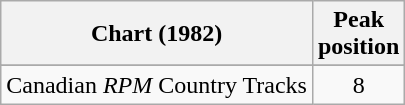<table class="wikitable sortable">
<tr>
<th align="left">Chart (1982)</th>
<th align="center">Peak<br>position</th>
</tr>
<tr>
</tr>
<tr>
<td align="left">Canadian <em>RPM</em> Country Tracks</td>
<td align="center">8</td>
</tr>
</table>
